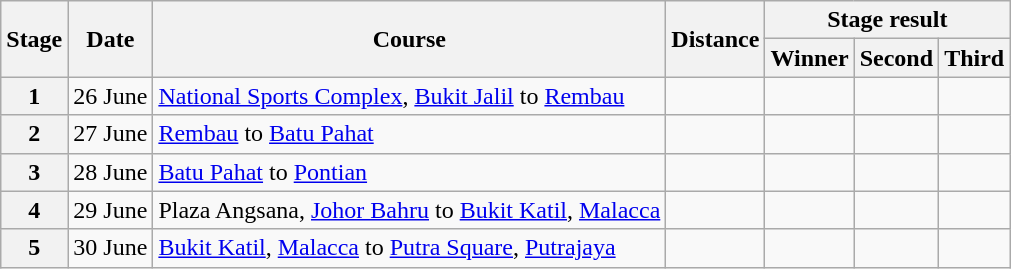<table class=wikitable>
<tr>
<th rowspan=2>Stage</th>
<th rowspan=2>Date</th>
<th rowspan=2>Course</th>
<th rowspan=2>Distance</th>
<th colspan=3>Stage result</th>
</tr>
<tr>
<th>Winner</th>
<th>Second</th>
<th>Third</th>
</tr>
<tr>
<th align=center>1</th>
<td>26 June</td>
<td><a href='#'>National Sports Complex</a>, <a href='#'>Bukit Jalil</a> to <a href='#'>Rembau</a></td>
<td align=right></td>
<td></td>
<td></td>
<td></td>
</tr>
<tr>
<th align=center>2</th>
<td>27 June</td>
<td><a href='#'>Rembau</a> to <a href='#'>Batu Pahat</a></td>
<td align=right></td>
<td></td>
<td></td>
<td></td>
</tr>
<tr>
<th align=center>3</th>
<td>28 June</td>
<td><a href='#'>Batu Pahat</a> to <a href='#'>Pontian</a></td>
<td align=right></td>
<td></td>
<td></td>
<td></td>
</tr>
<tr>
<th align=center>4</th>
<td>29 June</td>
<td>Plaza Angsana, <a href='#'>Johor Bahru</a> to <a href='#'>Bukit Katil</a>, <a href='#'>Malacca</a></td>
<td align=right></td>
<td></td>
<td></td>
<td></td>
</tr>
<tr>
<th align=center>5</th>
<td>30 June</td>
<td><a href='#'>Bukit Katil</a>, <a href='#'>Malacca</a> to <a href='#'>Putra Square</a>, <a href='#'>Putrajaya</a></td>
<td align=right></td>
<td></td>
<td></td>
<td></td>
</tr>
</table>
